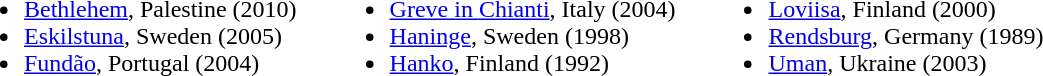<table cellpadding="10">
<tr style="vertical-align:top;">
<td><br><ul><li> <a href='#'>Bethlehem</a>, Palestine (2010)</li><li> <a href='#'>Eskilstuna</a>, Sweden (2005)</li><li> <a href='#'>Fundão</a>, Portugal (2004)</li></ul></td>
<td><br><ul><li> <a href='#'>Greve in Chianti</a>, Italy (2004)</li><li> <a href='#'>Haninge</a>, Sweden (1998)</li><li> <a href='#'>Hanko</a>, Finland (1992)</li></ul></td>
<td><br><ul><li> <a href='#'>Loviisa</a>, Finland (2000)</li><li> <a href='#'>Rendsburg</a>, Germany (1989)</li><li> <a href='#'>Uman</a>, Ukraine (2003)</li></ul></td>
</tr>
</table>
